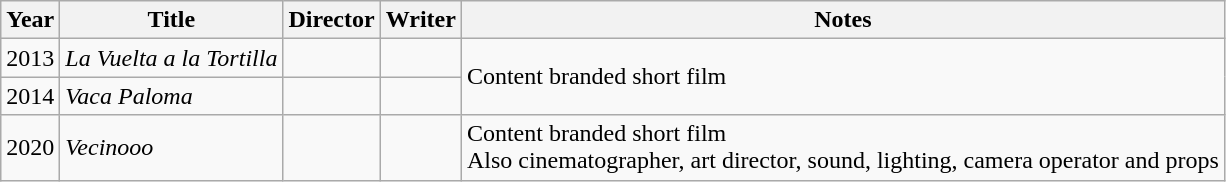<table class="wikitable sortable">
<tr>
<th>Year</th>
<th>Title</th>
<th>Director</th>
<th>Writer</th>
<th>Notes</th>
</tr>
<tr>
<td>2013</td>
<td><em>La Vuelta a la Tortilla</em></td>
<td></td>
<td></td>
<td rowspan=2>Content branded short film</td>
</tr>
<tr>
<td>2014</td>
<td><em>Vaca Paloma</em></td>
<td></td>
<td></td>
</tr>
<tr>
<td>2020</td>
<td><em>Vecinooo</em></td>
<td></td>
<td></td>
<td>Content branded short film <br>Also cinematographer, art director, sound, lighting, camera operator and props</td>
</tr>
</table>
